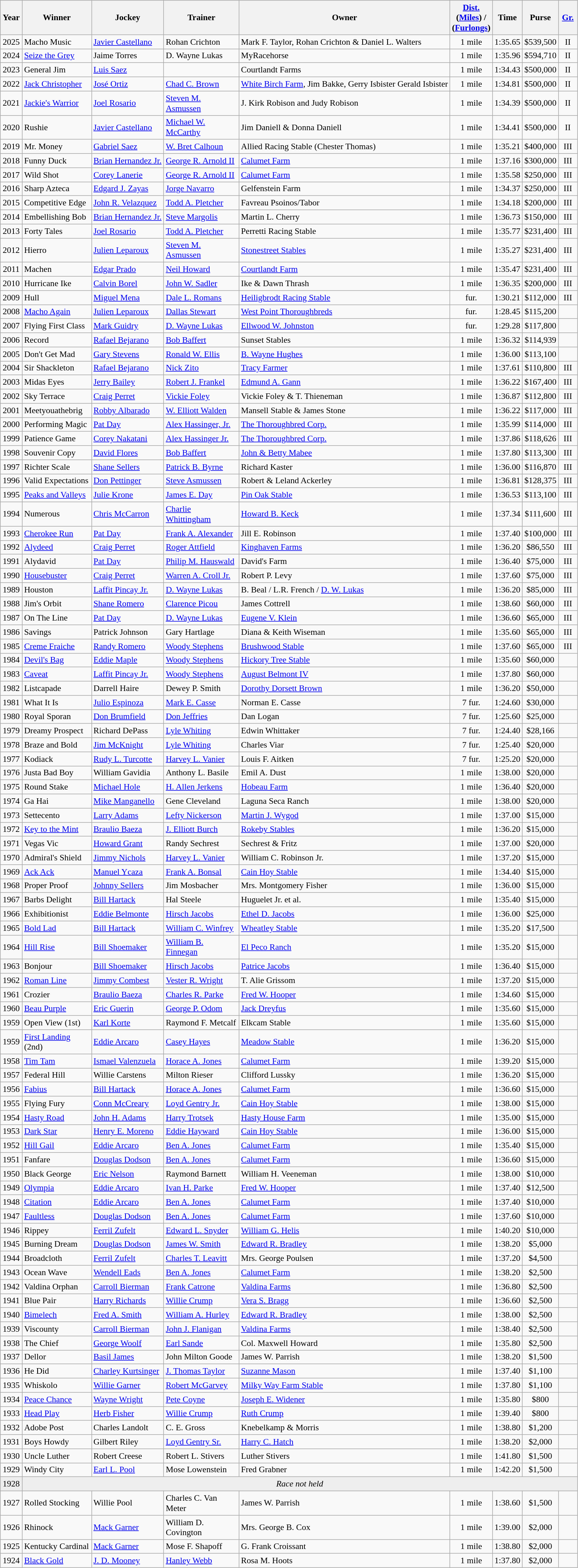<table class="wikitable sortable" style="font-size:90%">
<tr>
<th style="width:30px">Year<br></th>
<th style="width:110px">Winner<br></th>
<th style="width:115px">Jockey<br></th>
<th style="width:120px">Trainer<br></th>
<th>Owner<br></th>
<th style="width:25px"><a href='#'>Dist.</a><br> <span>(<a href='#'>Miles</a>) / (<a href='#'>Furlongs</a>)</span></th>
<th style="width:25px">Time<br></th>
<th style="width:25px">Purse<br></th>
<th style="width:25px"><a href='#'>Gr.</a><br></th>
</tr>
<tr>
<td align=center>2025</td>
<td>Macho Music</td>
<td><a href='#'>Javier Castellano</a></td>
<td>Rohan Crichton</td>
<td>Mark F. Taylor, Rohan Crichton & Daniel L. Walters</td>
<td align=center>1 mile</td>
<td align=center>1:35.65</td>
<td align=center>$539,500</td>
<td align=center>II</td>
</tr>
<tr>
<td align=center>2024</td>
<td><a href='#'>Seize the Grey</a></td>
<td>Jaime Torres</td>
<td>D. Wayne Lukas</td>
<td>MyRacehorse</td>
<td align=center>1 mile</td>
<td align=center>1:35.96</td>
<td align=center>$594,710</td>
<td align=center>II</td>
</tr>
<tr>
<td align=center>2023</td>
<td>General Jim</td>
<td><a href='#'>Luis Saez</a></td>
<td></td>
<td>Courtlandt Farms</td>
<td align=center>1 mile</td>
<td align=center>1:34.43</td>
<td align=center>$500,000</td>
<td align=center>II</td>
</tr>
<tr>
<td align=center>2022</td>
<td><a href='#'>Jack Christopher</a></td>
<td><a href='#'>José Ortiz</a></td>
<td><a href='#'>Chad C. Brown</a></td>
<td><a href='#'>White Birch Farm</a>, Jim Bakke, Gerry Isbister Gerald Isbister</td>
<td align=center>1 mile</td>
<td align=center>1:34.81</td>
<td align=center>$500,000</td>
<td align=center>II</td>
</tr>
<tr>
<td align=center>2021</td>
<td><a href='#'>Jackie's Warrior</a></td>
<td><a href='#'>Joel Rosario</a></td>
<td><a href='#'>Steven M. Asmussen</a></td>
<td>J. Kirk Robison and Judy Robison</td>
<td align=center>1 mile</td>
<td align=center>1:34.39</td>
<td align=center>$500,000</td>
<td align=center>II</td>
</tr>
<tr>
<td align=center>2020</td>
<td>Rushie</td>
<td><a href='#'>Javier Castellano</a></td>
<td><a href='#'>Michael W. McCarthy</a></td>
<td>Jim Daniell & Donna Daniell</td>
<td align=center>1 mile</td>
<td align=center>1:34.41</td>
<td align=center>$500,000</td>
<td align=center>II</td>
</tr>
<tr>
<td align=center>2019</td>
<td>Mr. Money</td>
<td><a href='#'>Gabriel Saez</a></td>
<td><a href='#'>W. Bret Calhoun</a></td>
<td>Allied Racing Stable (Chester Thomas)</td>
<td align=center>1 mile</td>
<td align=center>1:35.21</td>
<td align=center>$400,000</td>
<td align=center>III</td>
</tr>
<tr>
<td align=center>2018</td>
<td>Funny Duck</td>
<td><a href='#'>Brian Hernandez Jr.</a></td>
<td><a href='#'>George R. Arnold II</a></td>
<td><a href='#'>Calumet Farm</a></td>
<td align=center>1 mile</td>
<td align=center>1:37.16</td>
<td align=center>$300,000</td>
<td align=center>III</td>
</tr>
<tr>
<td align=center>2017</td>
<td>Wild Shot</td>
<td><a href='#'>Corey Lanerie</a></td>
<td><a href='#'>George R. Arnold II</a></td>
<td><a href='#'>Calumet Farm</a></td>
<td align=center>1 mile</td>
<td align=center>1:35.58</td>
<td align=center>$250,000</td>
<td align=center>III</td>
</tr>
<tr>
<td align=center>2016</td>
<td>Sharp Azteca</td>
<td><a href='#'>Edgard J. Zayas</a></td>
<td><a href='#'>Jorge Navarro</a></td>
<td>Gelfenstein Farm</td>
<td align=center>1 mile</td>
<td align=center>1:34.37</td>
<td align=center>$250,000</td>
<td align=center>III</td>
</tr>
<tr>
<td align=center>2015</td>
<td>Competitive Edge</td>
<td><a href='#'>John R. Velazquez</a></td>
<td><a href='#'>Todd A. Pletcher</a></td>
<td>Favreau Psoinos/Tabor</td>
<td align=center>1 mile</td>
<td align=center>1:34.18</td>
<td align=center>$200,000</td>
<td align=center>III</td>
</tr>
<tr>
<td align=center>2014</td>
<td>Embellishing Bob</td>
<td><a href='#'>Brian Hernandez Jr.</a></td>
<td><a href='#'>Steve Margolis</a></td>
<td>Martin L. Cherry</td>
<td align=center>1 mile</td>
<td align=center>1:36.73</td>
<td align=center>$150,000</td>
<td align=center>III</td>
</tr>
<tr>
<td align=center>2013</td>
<td>Forty Tales</td>
<td><a href='#'>Joel Rosario</a></td>
<td><a href='#'>Todd A. Pletcher</a></td>
<td>Perretti Racing Stable</td>
<td align=center>1 mile</td>
<td align=center>1:35.77</td>
<td align=center>$231,400</td>
<td align=center>III</td>
</tr>
<tr>
<td align=center>2012</td>
<td>Hierro</td>
<td><a href='#'>Julien Leparoux</a></td>
<td><a href='#'>Steven M. Asmussen</a></td>
<td><a href='#'>Stonestreet Stables</a></td>
<td align=center>1 mile</td>
<td align=center>1:35.27</td>
<td align=center>$231,400</td>
<td align=center>III</td>
</tr>
<tr>
<td align=center>2011</td>
<td>Machen</td>
<td><a href='#'>Edgar Prado</a></td>
<td><a href='#'>Neil Howard</a></td>
<td><a href='#'>Courtlandt Farm</a></td>
<td align=center>1 mile</td>
<td align=center>1:35.47</td>
<td align=center>$231,400</td>
<td align=center>III</td>
</tr>
<tr>
<td align=center>2010</td>
<td>Hurricane Ike</td>
<td><a href='#'>Calvin Borel</a></td>
<td><a href='#'>John W. Sadler</a></td>
<td>Ike & Dawn Thrash</td>
<td align=center>1 mile</td>
<td align=center>1:36.35</td>
<td align=center>$200,000</td>
<td align=center>III</td>
</tr>
<tr>
<td align=center>2009</td>
<td>Hull</td>
<td><a href='#'>Miguel Mena</a></td>
<td><a href='#'>Dale L. Romans</a></td>
<td><a href='#'>Heiligbrodt Racing Stable</a></td>
<td align=center> fur.</td>
<td align=center>1:30.21</td>
<td align=center>$112,000</td>
<td align=center>III</td>
</tr>
<tr>
<td align=center>2008</td>
<td><a href='#'>Macho Again</a></td>
<td><a href='#'>Julien Leparoux</a></td>
<td><a href='#'>Dallas Stewart</a></td>
<td><a href='#'>West Point Thoroughbreds</a></td>
<td align=center> fur.</td>
<td align=center>1:28.45</td>
<td align=center>$115,200</td>
<td></td>
</tr>
<tr>
<td align=center>2007</td>
<td>Flying First Class</td>
<td><a href='#'>Mark Guidry</a></td>
<td><a href='#'>D. Wayne Lukas</a></td>
<td><a href='#'>Ellwood W. Johnston</a></td>
<td align=center> fur.</td>
<td align=center>1:29.28</td>
<td align=center>$117,800</td>
<td></td>
</tr>
<tr>
<td align=center>2006</td>
<td>Record</td>
<td><a href='#'>Rafael Bejarano</a></td>
<td><a href='#'>Bob Baffert</a></td>
<td>Sunset Stables</td>
<td align=center>1 mile</td>
<td align=center>1:36.32</td>
<td align=center>$114,939</td>
<td></td>
</tr>
<tr>
<td align=center>2005</td>
<td>Don't Get Mad</td>
<td><a href='#'>Gary Stevens</a></td>
<td><a href='#'>Ronald W. Ellis</a></td>
<td><a href='#'>B. Wayne Hughes</a></td>
<td align=center>1 mile</td>
<td align=center>1:36.00</td>
<td align=center>$113,100</td>
<td></td>
</tr>
<tr>
<td align=center>2004</td>
<td>Sir Shackleton</td>
<td><a href='#'>Rafael Bejarano</a></td>
<td><a href='#'>Nick Zito</a></td>
<td><a href='#'>Tracy Farmer</a></td>
<td align=center>1 mile</td>
<td align=center>1:37.61</td>
<td align=center>$110,800</td>
<td align=center>III</td>
</tr>
<tr>
<td align=center>2003</td>
<td>Midas Eyes</td>
<td><a href='#'>Jerry Bailey</a></td>
<td><a href='#'>Robert J. Frankel</a></td>
<td><a href='#'>Edmund A. Gann</a></td>
<td align=center>1 mile</td>
<td align=center>1:36.22</td>
<td align=center>$167,400</td>
<td align=center>III</td>
</tr>
<tr>
<td align=center>2002</td>
<td>Sky Terrace</td>
<td><a href='#'>Craig Perret</a></td>
<td><a href='#'>Vickie Foley</a></td>
<td>Vickie Foley & T. Thieneman</td>
<td align=center>1 mile</td>
<td align=center>1:36.87</td>
<td align=center>$112,800</td>
<td align=center>III</td>
</tr>
<tr>
<td align=center>2001</td>
<td>Meetyouathebrig</td>
<td><a href='#'>Robby Albarado</a></td>
<td><a href='#'>W. Elliott Walden</a></td>
<td>Mansell Stable & James Stone</td>
<td align=center>1 mile</td>
<td align=center>1:36.22</td>
<td align=center>$117,000</td>
<td align=center>III</td>
</tr>
<tr>
<td align=center>2000</td>
<td>Performing Magic</td>
<td><a href='#'>Pat Day</a></td>
<td><a href='#'>Alex Hassinger, Jr.</a></td>
<td><a href='#'>The Thoroughbred Corp.</a></td>
<td align=center>1 mile</td>
<td align=center>1:35.99</td>
<td align=center>$114,000</td>
<td align=center>III</td>
</tr>
<tr>
<td align=center>1999</td>
<td>Patience Game</td>
<td><a href='#'>Corey Nakatani</a></td>
<td><a href='#'>Alex Hassinger Jr.</a></td>
<td><a href='#'>The Thoroughbred Corp.</a></td>
<td align=center>1 mile</td>
<td align=center>1:37.86</td>
<td align=center>$118,626</td>
<td align=center>III</td>
</tr>
<tr>
<td align=center>1998</td>
<td>Souvenir Copy</td>
<td><a href='#'>David Flores</a></td>
<td><a href='#'>Bob Baffert</a></td>
<td><a href='#'>John & Betty Mabee</a></td>
<td align=center>1 mile</td>
<td align=center>1:37.80</td>
<td align=center>$113,300</td>
<td align=center>III</td>
</tr>
<tr>
<td align=center>1997</td>
<td>Richter Scale</td>
<td><a href='#'>Shane Sellers</a></td>
<td><a href='#'>Patrick B. Byrne</a></td>
<td>Richard Kaster</td>
<td align=center>1 mile</td>
<td align=center>1:36.00</td>
<td align=center>$116,870</td>
<td align=center>III</td>
</tr>
<tr>
<td align=center>1996</td>
<td>Valid Expectations</td>
<td><a href='#'>Don Pettinger</a></td>
<td><a href='#'>Steve Asmussen</a></td>
<td>Robert & Leland Ackerley</td>
<td align=center>1 mile</td>
<td align=center>1:36.81</td>
<td align=center>$128,375</td>
<td align=center>III</td>
</tr>
<tr>
<td align=center>1995</td>
<td><a href='#'>Peaks and Valleys</a></td>
<td><a href='#'>Julie Krone</a></td>
<td><a href='#'>James E. Day</a></td>
<td><a href='#'>Pin Oak Stable</a></td>
<td align=center>1 mile</td>
<td align=center>1:36.53</td>
<td align=center>$113,100</td>
<td align=center>III</td>
</tr>
<tr>
<td align=center>1994</td>
<td>Numerous</td>
<td><a href='#'>Chris McCarron</a></td>
<td><a href='#'>Charlie Whittingham</a></td>
<td><a href='#'>Howard B. Keck</a></td>
<td align=center>1 mile</td>
<td align=center>1:37.34</td>
<td align=center>$111,600</td>
<td align=center>III</td>
</tr>
<tr>
<td align=center>1993</td>
<td><a href='#'>Cherokee Run</a></td>
<td><a href='#'>Pat Day</a></td>
<td><a href='#'>Frank A. Alexander</a></td>
<td>Jill E. Robinson</td>
<td align=center>1 mile</td>
<td align=center>1:37.40</td>
<td align=center>$100,000</td>
<td align=center>III</td>
</tr>
<tr>
<td align=center>1992</td>
<td><a href='#'>Alydeed</a></td>
<td><a href='#'>Craig Perret</a></td>
<td><a href='#'>Roger Attfield</a></td>
<td><a href='#'>Kinghaven Farms</a></td>
<td align=center>1 mile</td>
<td align=center>1:36.20</td>
<td align=center>$86,550</td>
<td align=center>III</td>
</tr>
<tr>
<td align=center>1991</td>
<td>Alydavid</td>
<td><a href='#'>Pat Day</a></td>
<td><a href='#'>Philip M. Hauswald</a></td>
<td>David's Farm</td>
<td align=center>1 mile</td>
<td align=center>1:36.40</td>
<td align=center>$75,000</td>
<td align=center>III</td>
</tr>
<tr>
<td align=center>1990</td>
<td><a href='#'>Housebuster</a></td>
<td><a href='#'>Craig Perret</a></td>
<td><a href='#'>Warren A. Croll Jr.</a></td>
<td>Robert P. Levy</td>
<td align=center>1 mile</td>
<td align=center>1:37.60</td>
<td align=center>$75,000</td>
<td align=center>III</td>
</tr>
<tr>
<td align=center>1989</td>
<td>Houston</td>
<td><a href='#'>Laffit Pincay Jr.</a></td>
<td><a href='#'>D. Wayne Lukas</a></td>
<td>B. Beal / L.R. French / <a href='#'>D. W. Lukas</a></td>
<td align=center>1 mile</td>
<td align=center>1:36.20</td>
<td align=center>$85,000</td>
<td align=center>III</td>
</tr>
<tr>
<td align=center>1988</td>
<td>Jim's Orbit</td>
<td><a href='#'>Shane Romero</a></td>
<td><a href='#'>Clarence Picou</a></td>
<td>James Cottrell</td>
<td align=center>1 mile</td>
<td align=center>1:38.60</td>
<td align=center>$60,000</td>
<td align=center>III</td>
</tr>
<tr>
<td align=center>1987</td>
<td>On The Line</td>
<td><a href='#'>Pat Day</a></td>
<td><a href='#'>D. Wayne Lukas</a></td>
<td><a href='#'>Eugene V. Klein</a></td>
<td align=center>1 mile</td>
<td align=center>1:36.60</td>
<td align=center>$65,000</td>
<td align=center>III</td>
</tr>
<tr>
<td align=center>1986</td>
<td>Savings</td>
<td>Patrick Johnson</td>
<td>Gary Hartlage</td>
<td>Diana & Keith Wiseman</td>
<td align=center>1 mile</td>
<td align=center>1:35.60</td>
<td align=center>$65,000</td>
<td align=center>III</td>
</tr>
<tr>
<td align=center>1985</td>
<td><a href='#'>Creme Fraiche</a></td>
<td><a href='#'>Randy Romero</a></td>
<td><a href='#'>Woody Stephens</a></td>
<td><a href='#'>Brushwood Stable</a></td>
<td align=center>1 mile</td>
<td align=center>1:37.60</td>
<td align=center>$65,000</td>
<td align=center>III</td>
</tr>
<tr>
<td align=center>1984</td>
<td><a href='#'>Devil's Bag</a></td>
<td><a href='#'>Eddie Maple</a></td>
<td><a href='#'>Woody Stephens</a></td>
<td><a href='#'>Hickory Tree Stable</a></td>
<td align=center>1 mile</td>
<td align=center>1:35.60</td>
<td align=center>$60,000</td>
<td></td>
</tr>
<tr>
<td align=center>1983</td>
<td><a href='#'>Caveat</a></td>
<td><a href='#'>Laffit Pincay Jr.</a></td>
<td><a href='#'>Woody Stephens</a></td>
<td><a href='#'>August Belmont IV</a></td>
<td align=center>1 mile</td>
<td align=center>1:37.80</td>
<td align=center>$60,000</td>
<td></td>
</tr>
<tr>
<td align=center>1982</td>
<td>Listcapade</td>
<td>Darrell Haire</td>
<td>Dewey P. Smith</td>
<td><a href='#'>Dorothy Dorsett Brown</a></td>
<td align=center>1 mile</td>
<td align=center>1:36.20</td>
<td align=center>$50,000</td>
<td></td>
</tr>
<tr>
<td align=center>1981</td>
<td>What It Is</td>
<td><a href='#'>Julio Espinoza</a></td>
<td><a href='#'>Mark E. Casse</a></td>
<td>Norman E. Casse</td>
<td align=center>7 fur.</td>
<td align=center>1:24.60</td>
<td align=center>$30,000</td>
<td></td>
</tr>
<tr>
<td align=center>1980</td>
<td>Royal Sporan</td>
<td><a href='#'>Don Brumfield</a></td>
<td><a href='#'>Don Jeffries</a></td>
<td>Dan Logan</td>
<td align=center>7 fur.</td>
<td align=center>1:25.60</td>
<td align=center>$25,000</td>
<td></td>
</tr>
<tr>
<td align=center>1979</td>
<td>Dreamy Prospect</td>
<td>Richard DePass</td>
<td><a href='#'>Lyle Whiting</a></td>
<td>Edwin Whittaker</td>
<td align=center>7 fur.</td>
<td align=center>1:24.40</td>
<td align=center>$28,166</td>
<td></td>
</tr>
<tr>
<td align=center>1978</td>
<td>Braze and Bold</td>
<td><a href='#'>Jim McKnight</a></td>
<td><a href='#'>Lyle Whiting</a></td>
<td>Charles Viar</td>
<td align=center>7 fur.</td>
<td align=center>1:25.40</td>
<td align=center>$20,000</td>
<td></td>
</tr>
<tr>
<td align=center>1977</td>
<td>Kodiack</td>
<td><a href='#'>Rudy L. Turcotte</a></td>
<td><a href='#'>Harvey L. Vanier</a></td>
<td>Louis F. Aitken</td>
<td align=center>7 fur.</td>
<td align=center>1:25.20</td>
<td align=center>$20,000</td>
<td></td>
</tr>
<tr>
<td align=center>1976</td>
<td>Justa Bad Boy</td>
<td>William Gavidia</td>
<td>Anthony L. Basile</td>
<td>Emil A. Dust</td>
<td align=center>1 mile</td>
<td align=center>1:38.00</td>
<td align=center>$20,000</td>
<td></td>
</tr>
<tr>
<td align=center>1975</td>
<td>Round Stake</td>
<td><a href='#'>Michael Hole</a></td>
<td><a href='#'>H. Allen Jerkens</a></td>
<td><a href='#'>Hobeau Farm</a></td>
<td align=center>1 mile</td>
<td align=center>1:36.40</td>
<td align=center>$20,000</td>
<td></td>
</tr>
<tr>
<td align=center>1974</td>
<td>Ga Hai</td>
<td><a href='#'>Mike Manganello</a></td>
<td>Gene Cleveland</td>
<td>Laguna Seca Ranch</td>
<td align=center>1 mile</td>
<td align=center>1:38.00</td>
<td align=center>$20,000</td>
<td></td>
</tr>
<tr>
<td align=center>1973</td>
<td>Settecento</td>
<td><a href='#'>Larry Adams</a></td>
<td><a href='#'>Lefty Nickerson</a></td>
<td><a href='#'>Martin J. Wygod</a></td>
<td align=center>1 mile</td>
<td align=center>1:37.00</td>
<td align=center>$15,000</td>
<td></td>
</tr>
<tr>
<td align=center>1972</td>
<td><a href='#'>Key to the Mint</a></td>
<td><a href='#'>Braulio Baeza</a></td>
<td><a href='#'>J. Elliott Burch</a></td>
<td><a href='#'>Rokeby Stables</a></td>
<td align=center>1 mile</td>
<td align=center>1:36.20</td>
<td align=center>$15,000</td>
<td align=center></td>
</tr>
<tr>
<td align=center>1971</td>
<td>Vegas Vic</td>
<td><a href='#'>Howard Grant</a></td>
<td>Randy Sechrest</td>
<td>Sechrest & Fritz</td>
<td align=center>1 mile</td>
<td align=center>1:37.00</td>
<td align=center>$20,000</td>
<td></td>
</tr>
<tr>
<td align=center>1970</td>
<td>Admiral's Shield</td>
<td><a href='#'>Jimmy Nichols</a></td>
<td><a href='#'>Harvey L. Vanier</a></td>
<td>William C. Robinson Jr.</td>
<td align=center>1 mile</td>
<td align=center>1:37.20</td>
<td align=center>$15,000</td>
<td></td>
</tr>
<tr>
<td align=center>1969</td>
<td><a href='#'>Ack Ack</a></td>
<td><a href='#'>Manuel Ycaza</a></td>
<td><a href='#'>Frank A. Bonsal</a></td>
<td><a href='#'>Cain Hoy Stable</a></td>
<td align=center>1 mile</td>
<td align=center>1:34.40</td>
<td align=center>$15,000</td>
<td></td>
</tr>
<tr>
<td align=center>1968</td>
<td>Proper Proof</td>
<td><a href='#'>Johnny Sellers</a></td>
<td>Jim Mosbacher</td>
<td>Mrs. Montgomery Fisher</td>
<td align=center>1 mile</td>
<td align=center>1:36.00</td>
<td align=center>$15,000</td>
<td></td>
</tr>
<tr>
<td align=center>1967</td>
<td>Barbs Delight</td>
<td><a href='#'>Bill Hartack</a></td>
<td>Hal Steele</td>
<td>Huguelet Jr. et al.</td>
<td align=center>1 mile</td>
<td align=center>1:35.40</td>
<td align=center>$15,000</td>
<td></td>
</tr>
<tr>
<td align=center>1966</td>
<td>Exhibitionist</td>
<td><a href='#'>Eddie Belmonte</a></td>
<td><a href='#'>Hirsch Jacobs</a></td>
<td><a href='#'>Ethel D. Jacobs</a></td>
<td align=center>1 mile</td>
<td align=center>1:36.00</td>
<td align=center>$25,000</td>
<td></td>
</tr>
<tr>
<td align=center>1965</td>
<td><a href='#'>Bold Lad</a></td>
<td><a href='#'>Bill Hartack</a></td>
<td><a href='#'>William C. Winfrey</a></td>
<td><a href='#'>Wheatley Stable</a></td>
<td align=center>1 mile</td>
<td align=center>1:35.20</td>
<td align=center>$17,500</td>
<td></td>
</tr>
<tr>
<td align=center>1964</td>
<td><a href='#'>Hill Rise</a></td>
<td><a href='#'>Bill Shoemaker</a></td>
<td><a href='#'>William B. Finnegan</a></td>
<td><a href='#'>El Peco Ranch</a></td>
<td align=center>1 mile</td>
<td align=center>1:35.20</td>
<td align=center>$15,000</td>
<td></td>
</tr>
<tr>
<td align=center>1963</td>
<td>Bonjour</td>
<td><a href='#'>Bill Shoemaker</a></td>
<td><a href='#'>Hirsch Jacobs</a></td>
<td><a href='#'>Patrice Jacobs</a></td>
<td align=center>1 mile</td>
<td align=center>1:36.40</td>
<td align=center>$15,000</td>
<td></td>
</tr>
<tr>
<td align=center>1962</td>
<td><a href='#'>Roman Line</a></td>
<td><a href='#'>Jimmy Combest</a></td>
<td><a href='#'>Vester R. Wright</a></td>
<td>T. Alie Grissom</td>
<td align=center>1 mile</td>
<td align=center>1:37.20</td>
<td align=center>$15,000</td>
<td></td>
</tr>
<tr>
<td align=center>1961</td>
<td>Crozier</td>
<td><a href='#'>Braulio Baeza</a></td>
<td><a href='#'>Charles R. Parke</a></td>
<td><a href='#'>Fred W. Hooper</a></td>
<td align=center>1 mile</td>
<td align=center>1:34.60</td>
<td align=center>$15,000</td>
<td></td>
</tr>
<tr>
<td align=center>1960</td>
<td><a href='#'>Beau Purple</a></td>
<td><a href='#'>Eric Guerin</a></td>
<td><a href='#'>George P. Odom</a></td>
<td><a href='#'>Jack Dreyfus</a></td>
<td align=center>1 mile</td>
<td align=center>1:35.60</td>
<td align=center>$15,000</td>
<td></td>
</tr>
<tr>
<td align=center>1959</td>
<td>Open View (1st)</td>
<td><a href='#'>Karl Korte</a></td>
<td>Raymond F. Metcalf</td>
<td>Elkcam Stable</td>
<td align=center>1 mile</td>
<td align=center>1:35.60</td>
<td align=center>$15,000</td>
<td></td>
</tr>
<tr>
<td align=center>1959</td>
<td><a href='#'>First Landing</a> (2nd)</td>
<td><a href='#'>Eddie Arcaro</a></td>
<td><a href='#'>Casey Hayes</a></td>
<td><a href='#'>Meadow Stable</a></td>
<td align=center>1 mile</td>
<td align=center>1:36.20</td>
<td align=center>$15,000</td>
<td></td>
</tr>
<tr>
<td align=center>1958</td>
<td><a href='#'>Tim Tam</a></td>
<td><a href='#'>Ismael Valenzuela</a></td>
<td><a href='#'>Horace A. Jones</a></td>
<td><a href='#'>Calumet Farm</a></td>
<td align=center>1 mile</td>
<td align=center>1:39.20</td>
<td align=center>$15,000</td>
<td></td>
</tr>
<tr>
<td align=center>1957</td>
<td>Federal Hill</td>
<td>Willie Carstens</td>
<td>Milton Rieser</td>
<td>Clifford Lussky</td>
<td align=center>1 mile</td>
<td align=center>1:36.20</td>
<td align=center>$15,000</td>
<td></td>
</tr>
<tr>
<td align=center>1956</td>
<td><a href='#'>Fabius</a></td>
<td><a href='#'>Bill Hartack</a></td>
<td><a href='#'>Horace A. Jones</a></td>
<td><a href='#'>Calumet Farm</a></td>
<td align=center>1 mile</td>
<td align=center>1:36.60</td>
<td align=center>$15,000</td>
<td></td>
</tr>
<tr>
<td align=center>1955</td>
<td>Flying Fury</td>
<td><a href='#'>Conn McCreary</a></td>
<td><a href='#'>Loyd Gentry Jr.</a></td>
<td><a href='#'>Cain Hoy Stable</a></td>
<td align=center>1 mile</td>
<td align=center>1:38.00</td>
<td align=center>$15,000</td>
<td></td>
</tr>
<tr>
<td align=center>1954</td>
<td><a href='#'>Hasty Road</a></td>
<td><a href='#'>John H. Adams</a></td>
<td><a href='#'>Harry Trotsek</a></td>
<td><a href='#'>Hasty House Farm</a></td>
<td align=center>1 mile</td>
<td align=center>1:35.00</td>
<td align=center>$15,000</td>
<td></td>
</tr>
<tr>
<td align=center>1953</td>
<td><a href='#'>Dark Star</a></td>
<td><a href='#'>Henry E. Moreno</a></td>
<td><a href='#'>Eddie Hayward</a></td>
<td><a href='#'>Cain Hoy Stable</a></td>
<td align=center>1 mile</td>
<td align=center>1:36.00</td>
<td align=center>$15,000</td>
<td></td>
</tr>
<tr>
<td align=center>1952</td>
<td><a href='#'>Hill Gail</a></td>
<td><a href='#'>Eddie Arcaro</a></td>
<td><a href='#'>Ben A. Jones</a></td>
<td><a href='#'>Calumet Farm</a></td>
<td align=center>1 mile</td>
<td align=center>1:35.40</td>
<td align=center>$15,000</td>
<td></td>
</tr>
<tr>
<td align=center>1951</td>
<td>Fanfare</td>
<td><a href='#'>Douglas Dodson</a></td>
<td><a href='#'>Ben A. Jones</a></td>
<td><a href='#'>Calumet Farm</a></td>
<td align=center>1 mile</td>
<td align=center>1:36.60</td>
<td align=center>$15,000</td>
<td></td>
</tr>
<tr>
<td align=center>1950</td>
<td>Black George</td>
<td><a href='#'>Eric Nelson</a></td>
<td>Raymond Barnett</td>
<td>William H. Veeneman</td>
<td align=center>1 mile</td>
<td align=center>1:38.00</td>
<td align=center>$10,000</td>
<td></td>
</tr>
<tr>
<td align=center>1949</td>
<td><a href='#'>Olympia</a></td>
<td><a href='#'>Eddie Arcaro</a></td>
<td><a href='#'>Ivan H. Parke</a></td>
<td><a href='#'>Fred W. Hooper</a></td>
<td align=center>1 mile</td>
<td align=center>1:37.40</td>
<td align=center>$12,500</td>
<td></td>
</tr>
<tr>
<td align=center>1948</td>
<td><a href='#'>Citation</a></td>
<td><a href='#'>Eddie Arcaro</a></td>
<td><a href='#'>Ben A. Jones</a></td>
<td><a href='#'>Calumet Farm</a></td>
<td align=center>1 mile</td>
<td align=center>1:37.40</td>
<td align=center>$10,000</td>
<td></td>
</tr>
<tr>
<td align=center>1947</td>
<td><a href='#'>Faultless</a></td>
<td><a href='#'>Douglas Dodson</a></td>
<td><a href='#'>Ben A. Jones</a></td>
<td><a href='#'>Calumet Farm</a></td>
<td align=center>1 mile</td>
<td align=center>1:37.60</td>
<td align=center>$10,000</td>
<td></td>
</tr>
<tr>
<td align=center>1946</td>
<td>Rippey</td>
<td><a href='#'>Ferril Zufelt</a></td>
<td><a href='#'>Edward L. Snyder</a></td>
<td><a href='#'>William G. Helis</a></td>
<td align=center>1 mile</td>
<td align=center>1:40.20</td>
<td align=center>$10,000</td>
<td></td>
</tr>
<tr>
<td align=center>1945</td>
<td>Burning Dream</td>
<td><a href='#'>Douglas Dodson</a></td>
<td><a href='#'>James W. Smith</a></td>
<td><a href='#'>Edward R. Bradley</a></td>
<td align=center>1 mile</td>
<td align=center>1:38.20</td>
<td align=center>$5,000</td>
<td></td>
</tr>
<tr>
<td align=center>1944</td>
<td>Broadcloth</td>
<td><a href='#'>Ferril Zufelt</a></td>
<td><a href='#'>Charles T. Leavitt</a></td>
<td>Mrs. George Poulsen</td>
<td align=center>1 mile</td>
<td align=center>1:37.20</td>
<td align=center>$4,500</td>
<td></td>
</tr>
<tr>
<td align=center>1943</td>
<td>Ocean Wave</td>
<td><a href='#'>Wendell Eads</a></td>
<td><a href='#'>Ben A. Jones</a></td>
<td><a href='#'>Calumet Farm</a></td>
<td align=center>1 mile</td>
<td align=center>1:38.20</td>
<td align=center>$2,500</td>
<td></td>
</tr>
<tr>
<td align=center>1942</td>
<td>Valdina Orphan</td>
<td><a href='#'>Carroll Bierman</a></td>
<td><a href='#'>Frank Catrone</a></td>
<td><a href='#'>Valdina Farms</a></td>
<td align=center>1 mile</td>
<td align=center>1:36.80</td>
<td align=center>$2,500</td>
<td></td>
</tr>
<tr>
<td align=center>1941</td>
<td>Blue Pair</td>
<td><a href='#'>Harry Richards</a></td>
<td><a href='#'>Willie Crump</a></td>
<td><a href='#'>Vera S. Bragg</a></td>
<td align=center>1 mile</td>
<td align=center>1:36.60</td>
<td align=center>$2,500</td>
<td></td>
</tr>
<tr>
<td align=center>1940</td>
<td><a href='#'>Bimelech</a></td>
<td><a href='#'>Fred A. Smith</a></td>
<td><a href='#'>William A. Hurley</a></td>
<td><a href='#'>Edward R. Bradley</a></td>
<td align=center>1 mile</td>
<td align=center>1:38.00</td>
<td align=center>$2,500</td>
<td></td>
</tr>
<tr>
<td align=center>1939</td>
<td>Viscounty</td>
<td><a href='#'>Carroll Bierman</a></td>
<td><a href='#'>John J. Flanigan</a></td>
<td><a href='#'>Valdina Farms</a></td>
<td align=center>1 mile</td>
<td align=center>1:38.40</td>
<td align=center>$2,500</td>
<td></td>
</tr>
<tr>
<td align=center>1938</td>
<td>The Chief</td>
<td><a href='#'>George Woolf</a></td>
<td><a href='#'>Earl Sande</a></td>
<td>Col. Maxwell Howard</td>
<td align=center>1 mile</td>
<td align=center>1:35.80</td>
<td align=center>$2,500</td>
<td></td>
</tr>
<tr>
<td align=center>1937</td>
<td>Dellor</td>
<td><a href='#'>Basil James</a></td>
<td>John Milton Goode</td>
<td>James W. Parrish</td>
<td align=center>1 mile</td>
<td align=center>1:38.20</td>
<td align=center>$1,500</td>
<td></td>
</tr>
<tr>
<td align=center>1936</td>
<td>He Did</td>
<td><a href='#'>Charley Kurtsinger</a></td>
<td><a href='#'>J. Thomas Taylor</a></td>
<td><a href='#'>Suzanne Mason</a></td>
<td align=center>1 mile</td>
<td align=center>1:37.40</td>
<td align=center>$1,100</td>
<td></td>
</tr>
<tr>
<td align=center>1935</td>
<td>Whiskolo</td>
<td><a href='#'>Willie Garner</a></td>
<td><a href='#'>Robert McGarvey</a></td>
<td><a href='#'>Milky Way Farm Stable</a></td>
<td align=center>1 mile</td>
<td align=center>1:37.80</td>
<td align=center>$1,100</td>
<td></td>
</tr>
<tr>
<td align=center>1934</td>
<td><a href='#'>Peace Chance</a></td>
<td><a href='#'>Wayne Wright</a></td>
<td><a href='#'>Pete Coyne</a></td>
<td><a href='#'>Joseph E. Widener</a></td>
<td align=center>1 mile</td>
<td align=center>1:35.80</td>
<td align=center>$800</td>
<td></td>
</tr>
<tr>
<td align=center>1933</td>
<td><a href='#'>Head Play</a></td>
<td><a href='#'>Herb Fisher</a></td>
<td><a href='#'>Willie Crump</a></td>
<td><a href='#'>Ruth Crump</a></td>
<td align=center>1 mile</td>
<td align=center>1:39.40</td>
<td align=center>$800</td>
<td></td>
</tr>
<tr>
<td align=center>1932</td>
<td>Adobe Post</td>
<td>Charles Landolt</td>
<td>C. E. Gross</td>
<td>Knebelkamp & Morris</td>
<td align=center>1 mile</td>
<td align=center>1:38.80</td>
<td align=center>$1,200</td>
<td></td>
</tr>
<tr>
<td align=center>1931</td>
<td>Boys Howdy</td>
<td>Gilbert Riley</td>
<td><a href='#'>Loyd Gentry Sr.</a></td>
<td><a href='#'>Harry C. Hatch</a></td>
<td align=center>1 mile</td>
<td align=center>1:38.20</td>
<td align=center>$2,000</td>
<td></td>
</tr>
<tr>
<td align=center>1930</td>
<td>Uncle Luther</td>
<td>Robert Creese</td>
<td>Robert L. Stivers</td>
<td>Luther Stivers</td>
<td align=center>1 mile</td>
<td align=center>1:41.80</td>
<td align=center>$1,500</td>
<td></td>
</tr>
<tr>
<td align=center>1929</td>
<td>Windy City</td>
<td><a href='#'>Earl L. Pool</a></td>
<td>Mose Lowenstein</td>
<td>Fred Grabner</td>
<td align=center>1 mile</td>
<td align=center>1:42.20</td>
<td align=center>$1,500</td>
<td></td>
</tr>
<tr bgcolor="#eeeeee">
<td align=center>1928</td>
<td align=center colspan=8><em>Race not held</em></td>
</tr>
<tr>
<td align=center>1927</td>
<td>Rolled Stocking</td>
<td>Willie Pool</td>
<td>Charles C. Van Meter</td>
<td>James W. Parrish</td>
<td align=center>1 mile</td>
<td align=center>1:38.60</td>
<td align=center>$1,500</td>
<td></td>
</tr>
<tr>
<td align=center>1926</td>
<td>Rhinock</td>
<td><a href='#'>Mack Garner</a></td>
<td>William D. Covington</td>
<td>Mrs. George B. Cox</td>
<td align=center>1 mile</td>
<td align=center>1:39.00</td>
<td align=center>$2,000</td>
<td></td>
</tr>
<tr>
<td align=center>1925</td>
<td>Kentucky Cardinal</td>
<td><a href='#'>Mack Garner</a></td>
<td>Mose F. Shapoff</td>
<td>G. Frank Croissant</td>
<td align=center>1 mile</td>
<td align=center>1:38.80</td>
<td align=center>$2,000</td>
<td></td>
</tr>
<tr>
<td align=center>1924</td>
<td><a href='#'>Black Gold</a></td>
<td><a href='#'>J. D. Mooney</a></td>
<td><a href='#'>Hanley Webb</a></td>
<td>Rosa M. Hoots</td>
<td align=center>1 mile</td>
<td align=center>1:37.80</td>
<td align=center>$2,000</td>
<td></td>
</tr>
</table>
